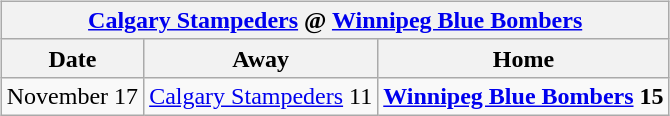<table cellspacing="10">
<tr>
<td valign="top"><br><table class="wikitable">
<tr>
<th colspan="4"><a href='#'>Calgary Stampeders</a> @ <a href='#'>Winnipeg Blue Bombers</a></th>
</tr>
<tr>
<th>Date</th>
<th>Away</th>
<th>Home</th>
</tr>
<tr>
<td>November 17</td>
<td><a href='#'>Calgary Stampeders</a> 11</td>
<td><strong><a href='#'>Winnipeg Blue Bombers</a> 15</strong></td>
</tr>
</table>
</td>
</tr>
</table>
